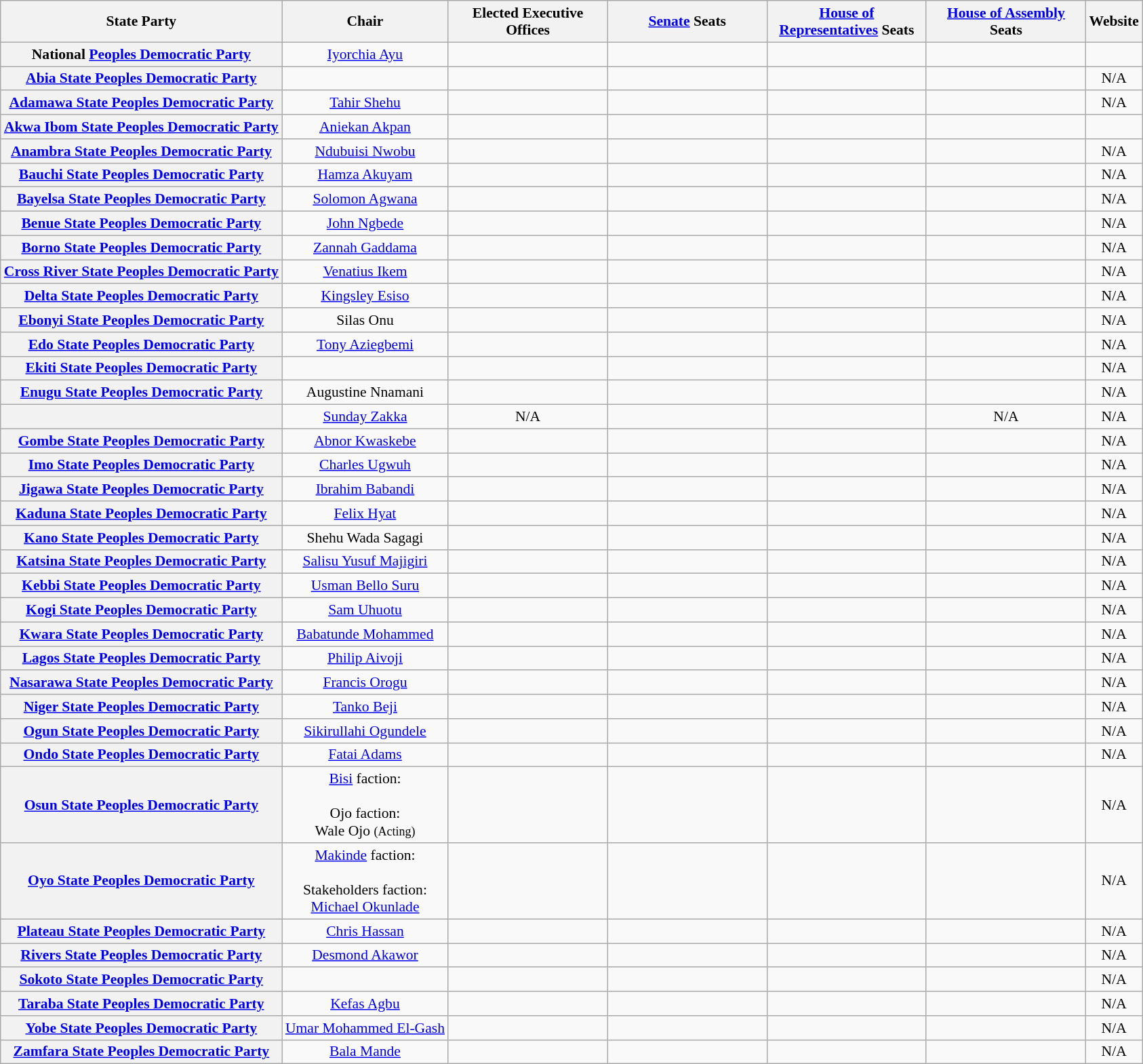<table class="wikitable sortable" style="text-align:center;font-size:90%;">
<tr>
<th>State Party</th>
<th>Chair</th>
<th width="150">Elected Executive Offices</th>
<th width="150"><a href='#'>Senate</a> Seats</th>
<th width="150"><a href='#'>House of Representatives</a> Seats</th>
<th width="150"><a href='#'>House of Assembly</a> Seats</th>
<th>Website</th>
</tr>
<tr>
<th><strong>National <a href='#'>Peoples Democratic Party</a></strong></th>
<td><a href='#'>Iyorchia Ayu</a></td>
<td></td>
<td></td>
<td></td>
<td></td>
<td></td>
</tr>
<tr>
<th><strong><a href='#'>Abia State Peoples Democratic Party</a></strong></th>
<td></td>
<td></td>
<td></td>
<td></td>
<td></td>
<td>N/A</td>
</tr>
<tr>
<th><strong><a href='#'>Adamawa State Peoples Democratic Party</a></strong></th>
<td><a href='#'>Tahir Shehu</a></td>
<td></td>
<td></td>
<td></td>
<td></td>
<td>N/A</td>
</tr>
<tr>
<th><strong><a href='#'>Akwa Ibom State Peoples Democratic Party</a></strong></th>
<td><a href='#'>Aniekan Akpan</a></td>
<td></td>
<td></td>
<td></td>
<td></td>
<td></td>
</tr>
<tr>
<th><strong><a href='#'>Anambra State Peoples Democratic Party</a></strong></th>
<td><a href='#'>Ndubuisi Nwobu</a></td>
<td></td>
<td></td>
<td></td>
<td></td>
<td>N/A</td>
</tr>
<tr>
<th><strong><a href='#'>Bauchi State Peoples Democratic Party</a></strong></th>
<td><a href='#'>Hamza Akuyam</a></td>
<td></td>
<td></td>
<td></td>
<td></td>
<td>N/A</td>
</tr>
<tr>
<th><strong><a href='#'>Bayelsa State Peoples Democratic Party</a></strong></th>
<td><a href='#'>Solomon Agwana</a></td>
<td></td>
<td></td>
<td></td>
<td></td>
<td>N/A</td>
</tr>
<tr>
<th><strong><a href='#'>Benue State Peoples Democratic Party</a></strong></th>
<td><a href='#'>John Ngbede</a></td>
<td></td>
<td></td>
<td></td>
<td></td>
<td>N/A</td>
</tr>
<tr>
<th><strong><a href='#'>Borno State Peoples Democratic Party</a></strong></th>
<td><a href='#'>Zannah Gaddama</a></td>
<td></td>
<td></td>
<td></td>
<td></td>
<td>N/A</td>
</tr>
<tr>
<th><strong><a href='#'>Cross River State Peoples Democratic Party</a></strong></th>
<td><a href='#'>Venatius Ikem</a></td>
<td></td>
<td></td>
<td></td>
<td></td>
<td>N/A</td>
</tr>
<tr>
<th><strong><a href='#'>Delta State Peoples Democratic Party</a></strong></th>
<td><a href='#'>Kingsley Esiso</a></td>
<td></td>
<td></td>
<td></td>
<td></td>
<td>N/A</td>
</tr>
<tr>
<th><strong><a href='#'>Ebonyi State Peoples Democratic Party</a></strong></th>
<td>Silas Onu</td>
<td></td>
<td></td>
<td></td>
<td></td>
<td>N/A</td>
</tr>
<tr>
<th><strong><a href='#'>Edo State Peoples Democratic Party</a></strong></th>
<td><a href='#'>Tony Aziegbemi</a></td>
<td></td>
<td></td>
<td></td>
<td></td>
<td>N/A</td>
</tr>
<tr>
<th><strong><a href='#'>Ekiti State Peoples Democratic Party</a></strong></th>
<td></td>
<td></td>
<td></td>
<td></td>
<td></td>
<td>N/A</td>
</tr>
<tr>
<th><strong><a href='#'>Enugu State Peoples Democratic Party</a></strong></th>
<td>Augustine Nnamani</td>
<td></td>
<td></td>
<td></td>
<td></td>
<td>N/A</td>
</tr>
<tr>
<th></th>
<td><a href='#'>Sunday Zakka</a></td>
<td>N/A</td>
<td></td>
<td></td>
<td>N/A</td>
<td>N/A</td>
</tr>
<tr>
<th><strong><a href='#'>Gombe State Peoples Democratic Party</a></strong></th>
<td><a href='#'>Abnor Kwaskebe</a></td>
<td></td>
<td></td>
<td></td>
<td></td>
<td>N/A</td>
</tr>
<tr>
<th><strong><a href='#'>Imo State Peoples Democratic Party</a></strong></th>
<td><a href='#'>Charles Ugwuh</a></td>
<td></td>
<td></td>
<td></td>
<td></td>
<td>N/A</td>
</tr>
<tr>
<th><strong><a href='#'>Jigawa State Peoples Democratic Party</a></strong></th>
<td><a href='#'>Ibrahim Babandi</a></td>
<td></td>
<td></td>
<td></td>
<td></td>
<td>N/A</td>
</tr>
<tr>
<th><strong><a href='#'>Kaduna State Peoples Democratic Party</a></strong></th>
<td><a href='#'>Felix Hyat</a></td>
<td></td>
<td></td>
<td></td>
<td></td>
<td>N/A</td>
</tr>
<tr>
<th><strong><a href='#'>Kano State Peoples Democratic Party</a></strong></th>
<td>Shehu Wada Sagagi</td>
<td></td>
<td></td>
<td></td>
<td></td>
<td>N/A</td>
</tr>
<tr>
<th><strong><a href='#'>Katsina State Peoples Democratic Party</a></strong></th>
<td><a href='#'>Salisu Yusuf Majigiri</a></td>
<td></td>
<td></td>
<td></td>
<td></td>
<td>N/A</td>
</tr>
<tr>
<th><strong><a href='#'>Kebbi State Peoples Democratic Party</a></strong></th>
<td><a href='#'>Usman Bello Suru</a></td>
<td></td>
<td></td>
<td></td>
<td></td>
<td>N/A</td>
</tr>
<tr>
<th><strong><a href='#'>Kogi State Peoples Democratic Party</a></strong></th>
<td><a href='#'>Sam Uhuotu</a></td>
<td></td>
<td></td>
<td></td>
<td></td>
<td>N/A</td>
</tr>
<tr>
<th><strong><a href='#'>Kwara State Peoples Democratic Party</a></strong></th>
<td><a href='#'>Babatunde Mohammed</a></td>
<td></td>
<td></td>
<td></td>
<td></td>
<td>N/A</td>
</tr>
<tr>
<th><strong><a href='#'>Lagos State Peoples Democratic Party</a></strong></th>
<td><a href='#'>Philip Aivoji</a></td>
<td></td>
<td></td>
<td></td>
<td></td>
<td>N/A</td>
</tr>
<tr>
<th><strong><a href='#'>Nasarawa State Peoples Democratic Party</a></strong></th>
<td><a href='#'>Francis Orogu</a></td>
<td></td>
<td></td>
<td></td>
<td></td>
<td>N/A</td>
</tr>
<tr>
<th><strong><a href='#'>Niger State Peoples Democratic Party</a></strong></th>
<td><a href='#'>Tanko Beji</a></td>
<td></td>
<td></td>
<td></td>
<td></td>
<td>N/A</td>
</tr>
<tr>
<th><strong><a href='#'>Ogun State Peoples Democratic Party</a></strong></th>
<td><a href='#'>Sikirullahi Ogundele</a></td>
<td></td>
<td></td>
<td></td>
<td></td>
<td>N/A</td>
</tr>
<tr>
<th><strong><a href='#'>Ondo State Peoples Democratic Party</a></strong></th>
<td><a href='#'>Fatai Adams</a></td>
<td></td>
<td></td>
<td></td>
<td></td>
<td>N/A</td>
</tr>
<tr>
<th><strong><a href='#'>Osun State Peoples Democratic Party</a></strong></th>
<td><a href='#'>Bisi</a> faction:<br><br>Ojo faction:<br>Wale Ojo <small>(Acting)</small></td>
<td></td>
<td></td>
<td></td>
<td></td>
<td>N/A</td>
</tr>
<tr>
<th><strong><a href='#'>Oyo State Peoples Democratic Party</a></strong></th>
<td><a href='#'>Makinde</a> faction:<br><br>Stakeholders faction:<br><a href='#'>Michael Okunlade</a></td>
<td></td>
<td></td>
<td></td>
<td></td>
<td>N/A</td>
</tr>
<tr>
<th><strong><a href='#'>Plateau State Peoples Democratic Party</a></strong></th>
<td><a href='#'>Chris Hassan</a></td>
<td></td>
<td></td>
<td></td>
<td></td>
<td>N/A</td>
</tr>
<tr>
<th><strong><a href='#'>Rivers State Peoples Democratic Party</a></strong></th>
<td><a href='#'>Desmond Akawor</a></td>
<td></td>
<td></td>
<td></td>
<td></td>
<td>N/A</td>
</tr>
<tr>
<th><strong><a href='#'>Sokoto State Peoples Democratic Party</a></strong></th>
<td></td>
<td></td>
<td></td>
<td></td>
<td></td>
<td>N/A</td>
</tr>
<tr>
<th><strong><a href='#'>Taraba State Peoples Democratic Party</a></strong></th>
<td><a href='#'>Kefas Agbu</a></td>
<td></td>
<td></td>
<td></td>
<td></td>
<td>N/A</td>
</tr>
<tr>
<th><strong><a href='#'>Yobe State Peoples Democratic Party</a></strong></th>
<td><a href='#'>Umar Mohammed El-Gash</a></td>
<td></td>
<td></td>
<td></td>
<td></td>
<td>N/A</td>
</tr>
<tr>
<th><strong><a href='#'>Zamfara State Peoples Democratic Party</a></strong></th>
<td><a href='#'>Bala Mande</a></td>
<td></td>
<td></td>
<td></td>
<td></td>
<td>N/A</td>
</tr>
</table>
